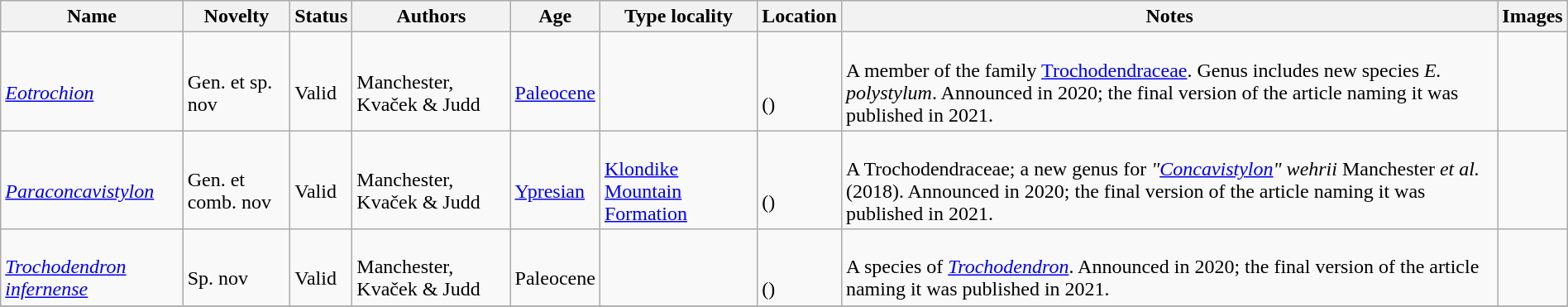<table class="wikitable sortable" align="center" width="100%">
<tr>
<th>Name</th>
<th>Novelty</th>
<th>Status</th>
<th>Authors</th>
<th>Age</th>
<th>Type locality</th>
<th>Location</th>
<th>Notes</th>
<th>Images</th>
</tr>
<tr>
<td><br><em><a href='#'>Eotrochion</a></em></td>
<td><br>Gen. et sp. nov</td>
<td><br>Valid</td>
<td><br>Manchester, Kvaček & Judd</td>
<td><br><a href='#'>Paleocene</a></td>
<td></td>
<td><br><br>()</td>
<td><br>A member of the family <a href='#'>Trochodendraceae</a>. Genus includes new species <em>E. polystylum</em>. Announced in 2020; the final version of the article naming it was published in 2021.</td>
<td></td>
</tr>
<tr>
<td><br><em><a href='#'>Paraconcavistylon</a></em></td>
<td><br>Gen. et comb. nov</td>
<td><br>Valid</td>
<td><br>Manchester, Kvaček & Judd</td>
<td><br><a href='#'>Ypresian</a></td>
<td><br><a href='#'>Klondike Mountain Formation</a></td>
<td><br><br>()</td>
<td><br>A Trochodendraceae; a new genus for <em>"<a href='#'>Concavistylon</a>" wehrii</em> Manchester <em>et al.</em> (2018). Announced in 2020; the final version of the article naming it was published in 2021.</td>
<td></td>
</tr>
<tr>
<td><br><em><a href='#'>Trochodendron infernense</a></em></td>
<td><br>Sp. nov</td>
<td><br>Valid</td>
<td><br>Manchester, Kvaček & Judd</td>
<td><br>Paleocene</td>
<td></td>
<td><br><br>()</td>
<td><br>A species of <em><a href='#'>Trochodendron</a></em>. Announced in 2020; the final version of the article naming it was published in 2021.</td>
<td></td>
</tr>
<tr>
</tr>
</table>
